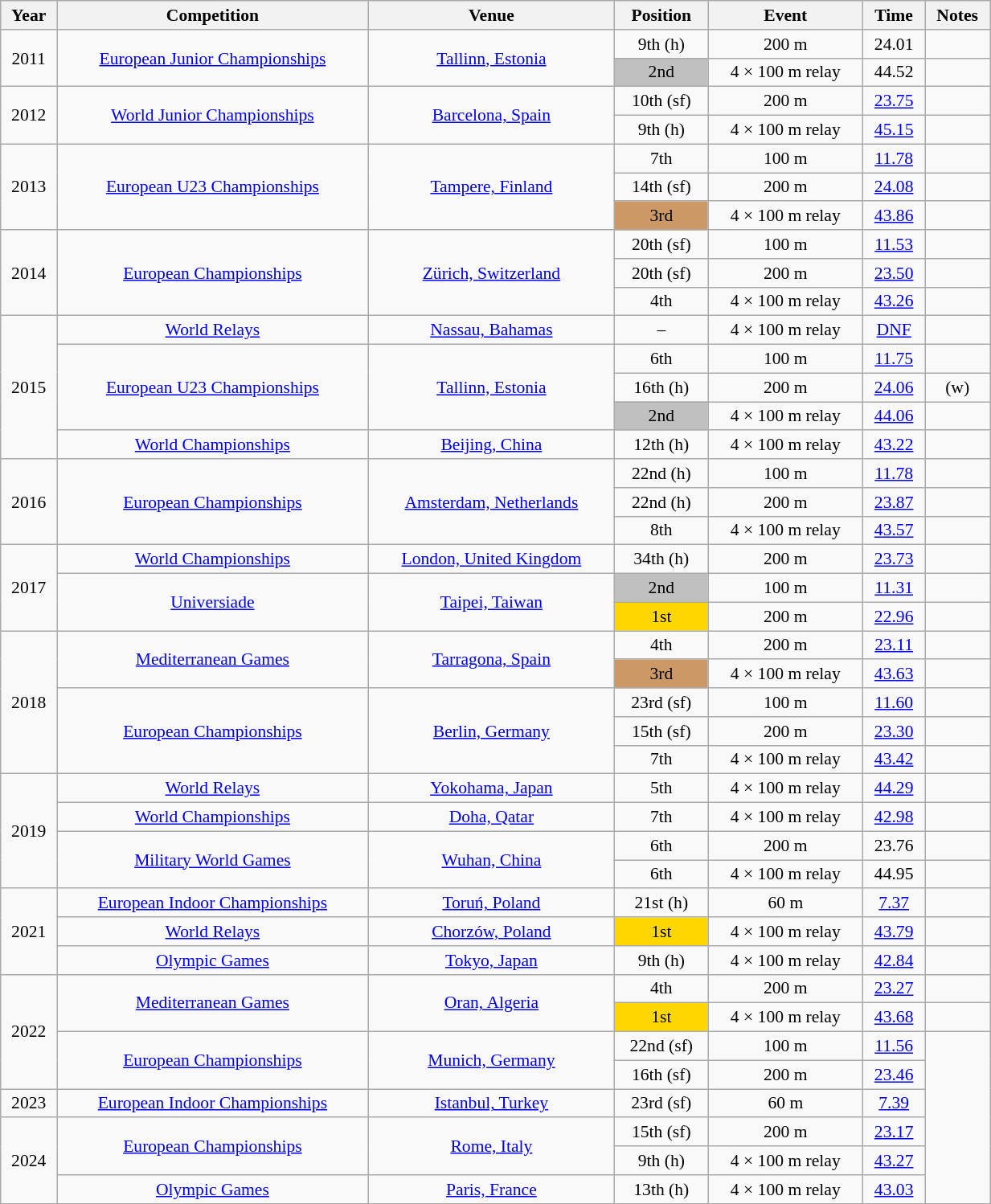<table class="wikitable sortable" width=65% style="font-size:90%; text-align:center;">
<tr>
<th>Year</th>
<th>Competition</th>
<th>Venue</th>
<th>Position</th>
<th>Event</th>
<th>Time</th>
<th>Notes</th>
</tr>
<tr>
<td rowspan=2>2011</td>
<td rowspan=2><a href='#'>European Junior Championships</a></td>
<td rowspan=2><a href='#'>Tallinn, Estonia</a></td>
<td>9th (h)</td>
<td>200 m</td>
<td>24.01</td>
<td></td>
</tr>
<tr>
<td bgcolor=silver>2nd</td>
<td>4 × 100 m relay</td>
<td>44.52</td>
<td></td>
</tr>
<tr>
<td rowspan=2>2012</td>
<td rowspan=2><a href='#'>World Junior Championships</a></td>
<td rowspan=2><a href='#'>Barcelona, Spain</a></td>
<td>10th (sf)</td>
<td>200 m</td>
<td><a href='#'>23.75</a></td>
<td></td>
</tr>
<tr>
<td>9th (h)</td>
<td>4 × 100 m relay</td>
<td><a href='#'>45.15</a></td>
<td></td>
</tr>
<tr>
<td rowspan=3>2013</td>
<td rowspan=3><a href='#'>European U23 Championships</a></td>
<td rowspan=3><a href='#'>Tampere, Finland</a></td>
<td>7th</td>
<td>100 m</td>
<td><a href='#'>11.78</a></td>
<td></td>
</tr>
<tr>
<td>14th (sf)</td>
<td>200 m</td>
<td><a href='#'>24.08</a></td>
<td></td>
</tr>
<tr>
<td bgcolor=cc9966>3rd</td>
<td>4 × 100 m relay</td>
<td><a href='#'>43.86</a></td>
<td></td>
</tr>
<tr>
<td rowspan=3>2014</td>
<td rowspan=3><a href='#'>European Championships</a></td>
<td rowspan=3><a href='#'>Zürich, Switzerland</a></td>
<td>20th (sf)</td>
<td>100 m</td>
<td><a href='#'>11.53</a></td>
<td></td>
</tr>
<tr>
<td>20th (sf)</td>
<td>200 m</td>
<td><a href='#'>23.50</a></td>
<td></td>
</tr>
<tr>
<td>4th</td>
<td>4 × 100 m relay</td>
<td><a href='#'>43.26</a></td>
<td></td>
</tr>
<tr>
<td rowspan=5>2015</td>
<td><a href='#'>World Relays</a></td>
<td><a href='#'>Nassau, Bahamas</a></td>
<td>–</td>
<td>4 × 100 m relay</td>
<td><a href='#'>DNF</a></td>
<td></td>
</tr>
<tr>
<td rowspan=3><a href='#'>European U23 Championships</a></td>
<td rowspan=3><a href='#'>Tallinn, Estonia</a></td>
<td>6th</td>
<td>100 m</td>
<td><a href='#'>11.75</a></td>
<td></td>
</tr>
<tr>
<td>16th (h)</td>
<td>200 m</td>
<td><a href='#'>24.06</a></td>
<td>(w)</td>
</tr>
<tr>
<td bgcolor=silver>2nd</td>
<td>4 × 100 m relay</td>
<td><a href='#'>44.06</a></td>
<td></td>
</tr>
<tr>
<td><a href='#'>World Championships</a></td>
<td><a href='#'>Beijing, China</a></td>
<td>12th (h)</td>
<td>4 × 100 m relay</td>
<td><a href='#'>43.22</a></td>
<td></td>
</tr>
<tr>
<td rowspan=3>2016</td>
<td rowspan=3><a href='#'>European Championships</a></td>
<td rowspan=3><a href='#'>Amsterdam, Netherlands</a></td>
<td>22nd (h)</td>
<td>100 m</td>
<td><a href='#'>11.78</a></td>
<td></td>
</tr>
<tr>
<td>22nd (h)</td>
<td>200 m</td>
<td><a href='#'>23.87</a></td>
<td></td>
</tr>
<tr>
<td>8th</td>
<td>4 × 100 m relay</td>
<td><a href='#'>43.57</a></td>
<td></td>
</tr>
<tr>
<td rowspan=3>2017</td>
<td><a href='#'>World Championships</a></td>
<td><a href='#'>London, United Kingdom</a></td>
<td>34th (h)</td>
<td>200 m</td>
<td><a href='#'>23.73</a></td>
<td></td>
</tr>
<tr>
<td rowspan=2><a href='#'>Universiade</a></td>
<td rowspan=2><a href='#'>Taipei, Taiwan</a></td>
<td bgcolor=silver>2nd</td>
<td>100 m</td>
<td><a href='#'>11.31</a></td>
<td></td>
</tr>
<tr>
<td bgcolor=gold>1st</td>
<td>200 m</td>
<td><a href='#'>22.96</a></td>
<td></td>
</tr>
<tr>
<td rowspan=5>2018</td>
<td rowspan=2><a href='#'>Mediterranean Games</a></td>
<td rowspan=2><a href='#'>Tarragona, Spain</a></td>
<td>4th</td>
<td>200 m</td>
<td><a href='#'>23.11</a></td>
<td></td>
</tr>
<tr>
<td bgcolor=cc9966>3rd</td>
<td>4 × 100 m relay</td>
<td><a href='#'>43.63</a></td>
<td></td>
</tr>
<tr>
<td rowspan=3><a href='#'>European Championships</a></td>
<td rowspan=3><a href='#'>Berlin, Germany</a></td>
<td>23rd (sf)</td>
<td>100 m</td>
<td><a href='#'>11.60</a></td>
<td></td>
</tr>
<tr>
<td>15th (sf)</td>
<td>200 m</td>
<td><a href='#'>23.30</a></td>
<td></td>
</tr>
<tr>
<td>7th</td>
<td>4 × 100 m relay</td>
<td><a href='#'>43.42</a></td>
<td></td>
</tr>
<tr>
<td rowspan=4>2019</td>
<td><a href='#'>World Relays</a></td>
<td><a href='#'>Yokohama, Japan</a></td>
<td>5th</td>
<td>4 × 100 m relay</td>
<td><a href='#'>44.29</a></td>
<td></td>
</tr>
<tr>
<td><a href='#'>World Championships</a></td>
<td><a href='#'>Doha, Qatar</a></td>
<td>7th</td>
<td>4 × 100 m relay</td>
<td><a href='#'>42.98</a></td>
<td></td>
</tr>
<tr>
<td rowspan=2><a href='#'>Military World Games</a></td>
<td rowspan=2><a href='#'>Wuhan, China</a></td>
<td>6th</td>
<td>200 m</td>
<td>23.76</td>
<td></td>
</tr>
<tr>
<td>6th</td>
<td>4 × 100 m relay</td>
<td>44.95</td>
<td></td>
</tr>
<tr>
<td rowspan=3>2021</td>
<td><a href='#'>European Indoor Championships</a></td>
<td><a href='#'>Toruń, Poland</a></td>
<td>21st (h)</td>
<td>60 m</td>
<td><a href='#'>7.37</a></td>
<td></td>
</tr>
<tr>
<td><a href='#'>World Relays</a></td>
<td><a href='#'>Chorzów, Poland</a></td>
<td bgcolor=gold>1st</td>
<td>4 × 100 m relay</td>
<td><a href='#'>43.79</a></td>
<td></td>
</tr>
<tr>
<td><a href='#'>Olympic Games</a></td>
<td><a href='#'>Tokyo, Japan</a></td>
<td>9th (h)</td>
<td>4 × 100 m relay</td>
<td><a href='#'>42.84</a></td>
<td></td>
</tr>
<tr>
<td rowspan=4>2022</td>
<td rowspan=2><a href='#'>Mediterranean Games</a></td>
<td rowspan=2><a href='#'>Oran, Algeria</a></td>
<td>4th</td>
<td>200 m</td>
<td><a href='#'>23.27</a></td>
<td></td>
</tr>
<tr>
<td bgcolor=gold>1st</td>
<td>4 × 100 m relay</td>
<td><a href='#'>43.68</a></td>
<td></td>
</tr>
<tr>
<td rowspan=2><a href='#'>European Championships</a></td>
<td rowspan=2><a href='#'>Munich, Germany</a></td>
<td>22nd (sf)</td>
<td>100 m</td>
<td><a href='#'>11.56</a></td>
</tr>
<tr>
<td>16th (sf)</td>
<td>200 m</td>
<td><a href='#'>23.46</a></td>
</tr>
<tr>
<td>2023</td>
<td><a href='#'>European Indoor Championships</a></td>
<td><a href='#'>Istanbul, Turkey</a></td>
<td>23rd (sf)</td>
<td>60 m</td>
<td><a href='#'>7.39</a></td>
</tr>
<tr>
<td rowspan=3>2024</td>
<td rowspan=2><a href='#'>European Championships</a></td>
<td rowspan=2><a href='#'>Rome, Italy</a></td>
<td>15th (sf)</td>
<td>200 m</td>
<td><a href='#'>23.17</a></td>
</tr>
<tr>
<td>9th (h)</td>
<td>4 × 100 m relay</td>
<td><a href='#'>43.27</a></td>
</tr>
<tr>
<td><a href='#'>Olympic Games</a></td>
<td><a href='#'>Paris, France</a></td>
<td>13th (h)</td>
<td>4 × 100 m relay</td>
<td><a href='#'>43.03</a></td>
</tr>
</table>
